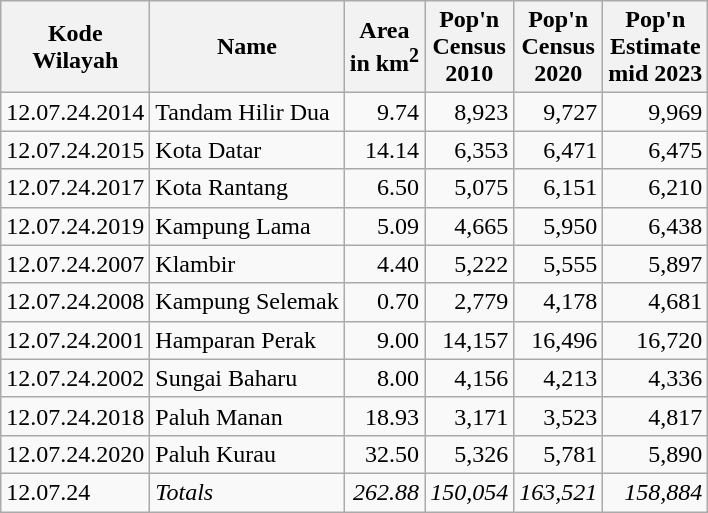<table class="sortable wikitable">
<tr>
<th>Kode<br>Wilayah</th>
<th>Name</th>
<th>Area <br> in km<sup>2</sup></th>
<th>Pop'n<br>Census<br>2010</th>
<th>Pop'n<br>Census<br>2020</th>
<th>Pop'n<br>Estimate<br>mid 2023</th>
</tr>
<tr>
<td>12.07.24.2014</td>
<td>Tandam Hilir Dua</td>
<td align="right">9.74</td>
<td align="right">8,923</td>
<td align="right">9,727</td>
<td align="right">9,969</td>
</tr>
<tr>
<td>12.07.24.2015</td>
<td>Kota Datar</td>
<td align="right">14.14</td>
<td align="right">6,353</td>
<td align="right">6,471</td>
<td align="right">6,475</td>
</tr>
<tr>
<td>12.07.24.2017</td>
<td>Kota Rantang</td>
<td align="right">6.50</td>
<td align="right">5,075</td>
<td align="right">6,151</td>
<td align="right">6,210</td>
</tr>
<tr>
<td>12.07.24.2019</td>
<td>Kampung Lama</td>
<td align="right">5.09</td>
<td align="right">4,665</td>
<td align="right">5,950</td>
<td align="right">6,438</td>
</tr>
<tr>
<td>12.07.24.2007</td>
<td>Klambir</td>
<td align="right">4.40</td>
<td align="right">5,222</td>
<td align="right">5,555</td>
<td align="right">5,897</td>
</tr>
<tr>
<td>12.07.24.2008</td>
<td>Kampung Selemak</td>
<td align="right">0.70</td>
<td align="right">2,779</td>
<td align="right">4,178</td>
<td align="right">4,681</td>
</tr>
<tr>
<td>12.07.24.2001</td>
<td>Hamparan Perak</td>
<td align="right">9.00</td>
<td align="right">14,157</td>
<td align="right">16,496</td>
<td align="right">16,720</td>
</tr>
<tr>
<td>12.07.24.2002</td>
<td>Sungai Baharu</td>
<td align="right">8.00</td>
<td align="right">4,156</td>
<td align="right">4,213</td>
<td align="right">4,336</td>
</tr>
<tr>
<td>12.07.24.2018</td>
<td>Paluh Manan</td>
<td align="right">18.93</td>
<td align="right">3,171</td>
<td align="right">3,523</td>
<td align="right">4,817</td>
</tr>
<tr>
<td>12.07.24.2020</td>
<td>Paluh Kurau</td>
<td align="right">32.50</td>
<td align="right">5,326</td>
<td align="right">5,781</td>
<td align="right">5,890</td>
</tr>
<tr>
<td>12.07.24</td>
<td><em>Totals</em></td>
<td align="right"><em>262.88</em></td>
<td align="right"><em>150,054</em></td>
<td align="right"><em>163,521</em></td>
<td align="right"><em>158,884</em></td>
</tr>
</table>
